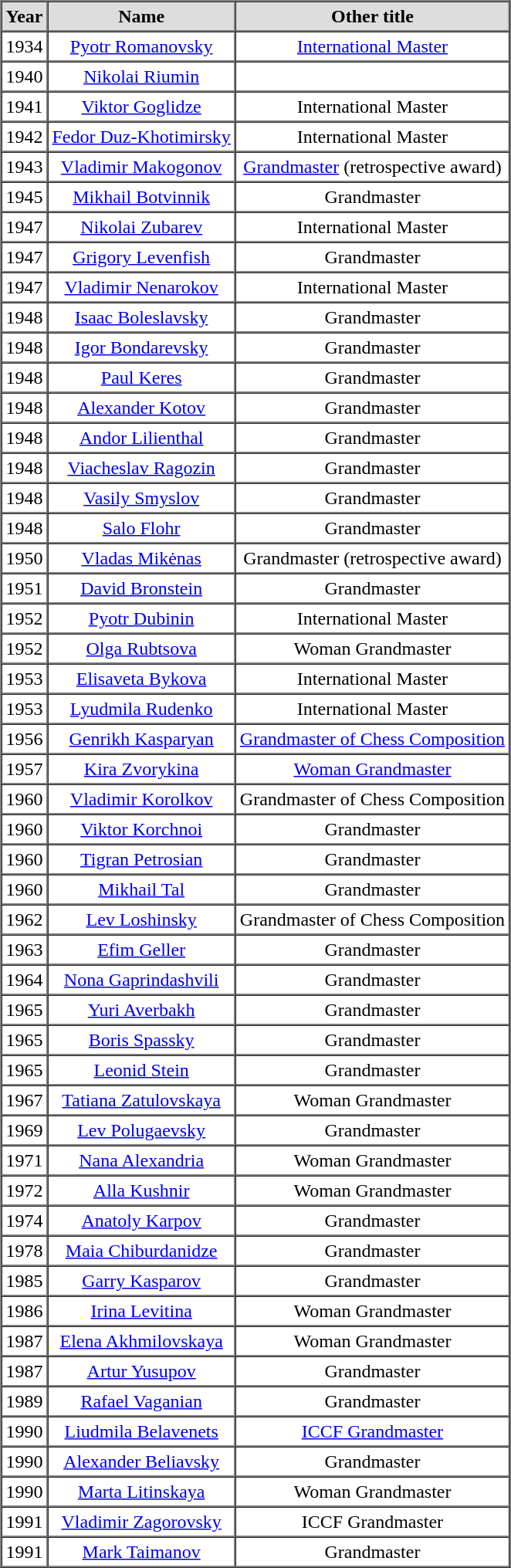<table border="1" cellpadding="3" cellspacing="0" style="text-align:center">
<tr>
<th style="background:#ddd;">Year</th>
<th style="background:#ddd;">Name</th>
<th style="background:#ddd;">Other title</th>
</tr>
<tr>
<td>1934</td>
<td><a href='#'>Pyotr Romanovsky</a></td>
<td><a href='#'>International Master</a></td>
</tr>
<tr>
<td>1940</td>
<td><a href='#'>Nikolai Riumin</a></td>
<td></td>
</tr>
<tr>
<td>1941</td>
<td><a href='#'>Viktor Goglidze</a></td>
<td>International Master</td>
</tr>
<tr>
<td>1942</td>
<td><a href='#'>Fedor Duz-Khotimirsky</a></td>
<td>International Master</td>
</tr>
<tr>
<td>1943</td>
<td><a href='#'>Vladimir Makogonov</a></td>
<td><a href='#'>Grandmaster</a> (retrospective award)</td>
</tr>
<tr>
<td>1945</td>
<td><a href='#'>Mikhail Botvinnik</a></td>
<td>Grandmaster</td>
</tr>
<tr>
<td>1947</td>
<td><a href='#'>Nikolai Zubarev</a></td>
<td>International Master</td>
</tr>
<tr>
<td>1947</td>
<td><a href='#'>Grigory Levenfish</a></td>
<td>Grandmaster</td>
</tr>
<tr>
<td>1947</td>
<td><a href='#'>Vladimir Nenarokov</a></td>
<td>International Master</td>
</tr>
<tr>
<td>1948</td>
<td><a href='#'>Isaac Boleslavsky</a></td>
<td>Grandmaster</td>
</tr>
<tr>
<td>1948</td>
<td><a href='#'>Igor Bondarevsky</a></td>
<td>Grandmaster</td>
</tr>
<tr>
</tr>
<tr>
<td>1948</td>
<td><a href='#'>Paul Keres</a></td>
<td>Grandmaster</td>
</tr>
<tr>
<td>1948</td>
<td><a href='#'>Alexander Kotov</a></td>
<td>Grandmaster</td>
</tr>
<tr>
</tr>
<tr>
<td>1948</td>
<td><a href='#'>Andor Lilienthal</a></td>
<td>Grandmaster</td>
</tr>
<tr>
<td>1948</td>
<td><a href='#'>Viacheslav Ragozin</a></td>
<td>Grandmaster</td>
</tr>
<tr>
</tr>
<tr>
<td>1948</td>
<td><a href='#'>Vasily Smyslov</a></td>
<td>Grandmaster</td>
</tr>
<tr>
<td>1948</td>
<td><a href='#'>Salo Flohr</a></td>
<td>Grandmaster</td>
</tr>
<tr>
<td>1950</td>
<td><a href='#'>Vladas Mikėnas</a></td>
<td>Grandmaster (retrospective award)</td>
</tr>
<tr>
<td>1951</td>
<td><a href='#'>David Bronstein</a></td>
<td>Grandmaster</td>
</tr>
<tr>
<td>1952</td>
<td><a href='#'>Pyotr Dubinin</a></td>
<td>International Master</td>
</tr>
<tr>
<td>1952</td>
<td><a href='#'>Olga Rubtsova</a></td>
<td>Woman Grandmaster</td>
</tr>
<tr>
<td>1953</td>
<td><a href='#'>Elisaveta Bykova</a></td>
<td>International Master</td>
</tr>
<tr>
<td>1953</td>
<td><a href='#'>Lyudmila Rudenko</a></td>
<td>International Master</td>
</tr>
<tr>
<td>1956</td>
<td><a href='#'>Genrikh Kasparyan</a></td>
<td><a href='#'>Grandmaster of Chess Composition</a></td>
</tr>
<tr>
<td>1957</td>
<td><a href='#'>Kira Zvorykina</a></td>
<td><a href='#'>Woman Grandmaster</a></td>
</tr>
<tr>
<td>1960</td>
<td><a href='#'>Vladimir Korolkov</a></td>
<td>Grandmaster of Chess Composition</td>
</tr>
<tr>
<td>1960</td>
<td><a href='#'>Viktor Korchnoi</a></td>
<td>Grandmaster</td>
</tr>
<tr>
<td>1960</td>
<td><a href='#'>Tigran Petrosian</a></td>
<td>Grandmaster</td>
</tr>
<tr>
<td>1960</td>
<td><a href='#'>Mikhail Tal</a></td>
<td>Grandmaster</td>
</tr>
<tr>
</tr>
<tr>
<td>1962</td>
<td><a href='#'>Lev Loshinsky</a></td>
<td>Grandmaster of Chess Composition</td>
</tr>
<tr>
<td>1963</td>
<td><a href='#'>Efim Geller</a></td>
<td>Grandmaster</td>
</tr>
<tr>
<td>1964</td>
<td><a href='#'>Nona Gaprindashvili</a></td>
<td>Grandmaster</td>
</tr>
<tr>
<td>1965</td>
<td><a href='#'>Yuri Averbakh</a></td>
<td>Grandmaster</td>
</tr>
<tr>
<td>1965</td>
<td><a href='#'>Boris Spassky</a></td>
<td>Grandmaster</td>
</tr>
<tr>
<td>1965</td>
<td><a href='#'>Leonid Stein</a></td>
<td>Grandmaster</td>
</tr>
<tr>
<td>1967</td>
<td><a href='#'>Tatiana Zatulovskaya</a></td>
<td>Woman Grandmaster</td>
</tr>
<tr>
<td>1969</td>
<td><a href='#'>Lev Polugaevsky</a></td>
<td>Grandmaster</td>
</tr>
<tr>
<td>1971</td>
<td><a href='#'>Nana Alexandria</a></td>
<td>Woman Grandmaster</td>
</tr>
<tr>
<td>1972</td>
<td><a href='#'>Alla Kushnir</a></td>
<td>Woman Grandmaster</td>
</tr>
<tr>
<td>1974</td>
<td><a href='#'>Anatoly Karpov</a></td>
<td>Grandmaster</td>
</tr>
<tr>
<td>1978</td>
<td><a href='#'>Maia Chiburdanidze</a></td>
<td>Grandmaster</td>
</tr>
<tr>
<td>1985</td>
<td><a href='#'>Garry Kasparov</a></td>
<td>Grandmaster</td>
</tr>
<tr>
<td>1986</td>
<td><a href='#'>Irina Levitina</a></td>
<td>Woman Grandmaster</td>
</tr>
<tr>
<td>1987</td>
<td><a href='#'>Elena Akhmilovskaya</a></td>
<td>Woman Grandmaster</td>
</tr>
<tr>
<td>1987</td>
<td><a href='#'>Artur Yusupov</a></td>
<td>Grandmaster</td>
</tr>
<tr>
<td>1989</td>
<td><a href='#'>Rafael Vaganian</a></td>
<td>Grandmaster</td>
</tr>
<tr>
<td>1990</td>
<td><a href='#'>Liudmila Belavenets</a></td>
<td><a href='#'>ICCF Grandmaster</a></td>
</tr>
<tr>
<td>1990</td>
<td><a href='#'>Alexander Beliavsky</a></td>
<td>Grandmaster</td>
</tr>
<tr>
<td>1990</td>
<td><a href='#'>Marta Litinskaya</a></td>
<td>Woman Grandmaster</td>
</tr>
<tr>
<td>1991</td>
<td><a href='#'>Vladimir Zagorovsky</a></td>
<td>ICCF Grandmaster</td>
</tr>
<tr>
<td>1991</td>
<td><a href='#'>Mark Taimanov</a></td>
<td>Grandmaster</td>
</tr>
</table>
